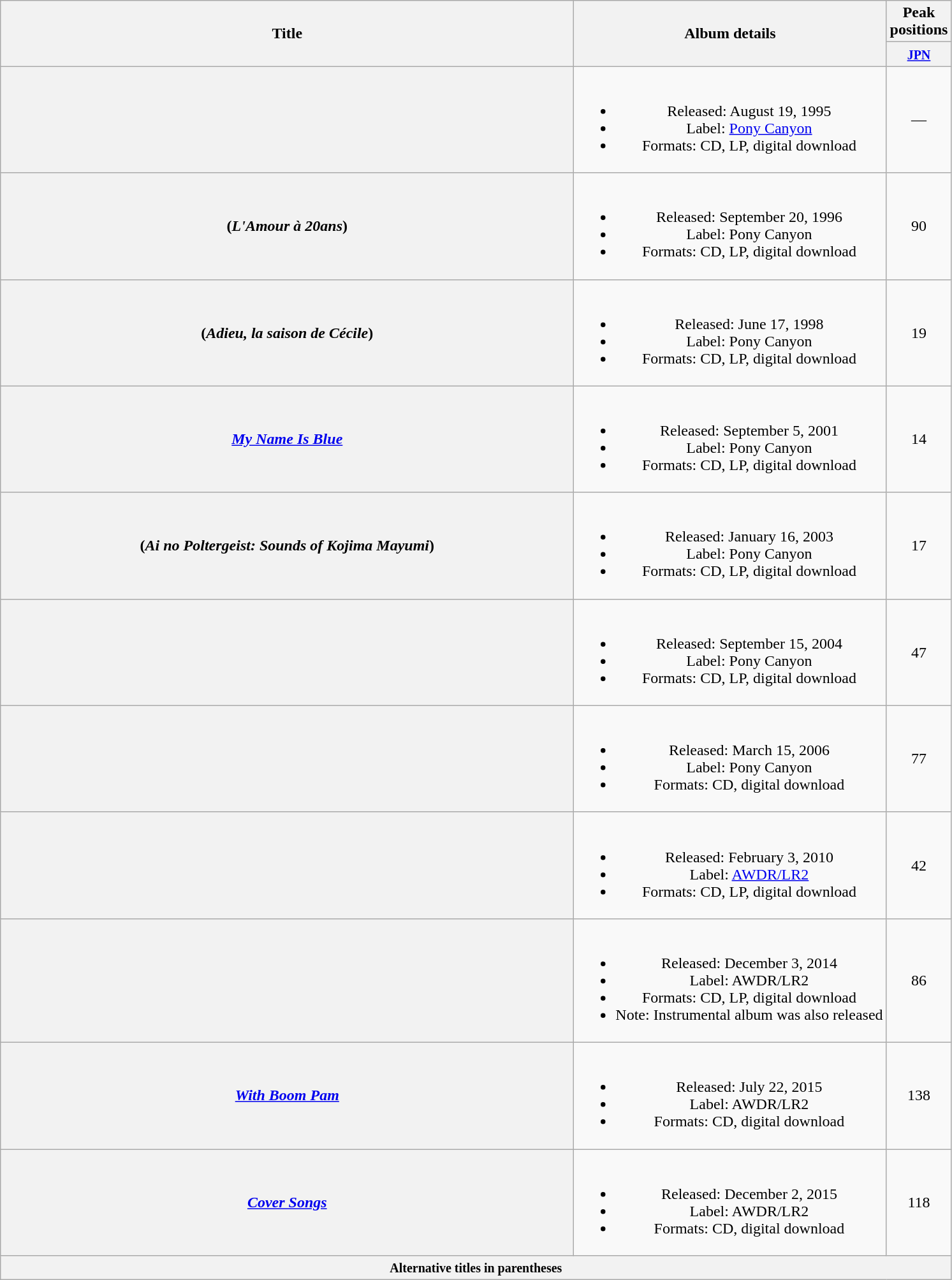<table class="wikitable plainrowheaders" style="text-align:center;">
<tr>
<th rowspan="2" style="width:37em;">Title</th>
<th rowspan="2">Album details</th>
<th colspan="1">Peak positions</th>
</tr>
<tr>
<th style="width:2.5em;"><small><a href='#'>JPN</a></small><br></th>
</tr>
<tr>
<th scope="row"></th>
<td><br><ul><li>Released: August 19, 1995 </li><li>Label: <a href='#'>Pony Canyon</a></li><li>Formats: CD, LP, digital download</li></ul></td>
<td>—</td>
</tr>
<tr>
<th scope="row"> (<em>L'Amour à 20ans</em>)</th>
<td><br><ul><li>Released: September 20, 1996 </li><li>Label: Pony Canyon</li><li>Formats: CD, LP, digital download</li></ul></td>
<td>90</td>
</tr>
<tr>
<th scope="row"> (<em>Adieu, la saison de Cécile</em>)</th>
<td><br><ul><li>Released: June 17, 1998 </li><li>Label: Pony Canyon</li><li>Formats: CD, LP, digital download</li></ul></td>
<td>19</td>
</tr>
<tr>
<th scope="row"><em><a href='#'>My Name Is Blue</a></em></th>
<td><br><ul><li>Released: September 5, 2001 </li><li>Label: Pony Canyon</li><li>Formats: CD, LP, digital download</li></ul></td>
<td>14</td>
</tr>
<tr>
<th scope="row"> (<em>Ai no Poltergeist: Sounds of Kojima Mayumi</em>)</th>
<td><br><ul><li>Released: January 16, 2003 </li><li>Label: Pony Canyon</li><li>Formats: CD, LP, digital download</li></ul></td>
<td>17</td>
</tr>
<tr>
<th scope="row"></th>
<td><br><ul><li>Released: September 15, 2004 </li><li>Label: Pony Canyon</li><li>Formats: CD, LP, digital download</li></ul></td>
<td>47</td>
</tr>
<tr>
<th scope="row"></th>
<td><br><ul><li>Released: March 15, 2006 </li><li>Label: Pony Canyon</li><li>Formats: CD, digital download</li></ul></td>
<td>77</td>
</tr>
<tr>
<th scope="row"></th>
<td><br><ul><li>Released: February 3, 2010 </li><li>Label: <a href='#'>AWDR/LR2</a></li><li>Formats: CD, LP, digital download</li></ul></td>
<td>42</td>
</tr>
<tr>
<th scope="row"></th>
<td><br><ul><li>Released: December 3, 2014 </li><li>Label: AWDR/LR2</li><li>Formats: CD, LP, digital download</li><li>Note: Instrumental album was also released</li></ul></td>
<td>86</td>
</tr>
<tr>
<th scope="row"><em><a href='#'>With Boom Pam</a></em></th>
<td><br><ul><li>Released: July 22, 2015 </li><li>Label: AWDR/LR2</li><li>Formats: CD, digital download</li></ul></td>
<td>138</td>
</tr>
<tr>
<th scope="row"><em><a href='#'>Cover Songs</a></em></th>
<td><br><ul><li>Released: December 2, 2015 </li><li>Label: AWDR/LR2</li><li>Formats: CD, digital download</li></ul></td>
<td>118</td>
</tr>
<tr>
<th scope="row" colspan=3><small>Alternative titles in parentheses</small></th>
</tr>
</table>
